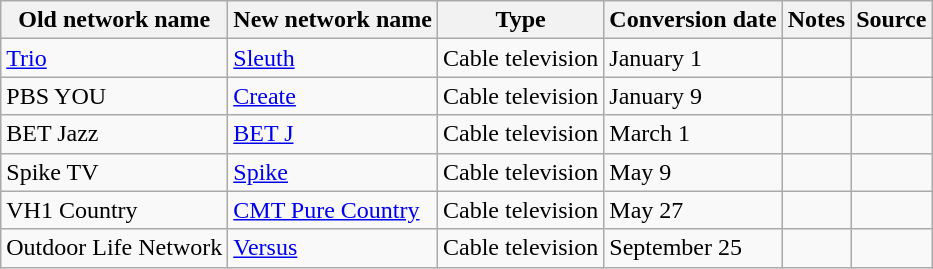<table class="wikitable sortable">
<tr>
<th>Old network name</th>
<th>New network name</th>
<th>Type</th>
<th>Conversion date</th>
<th>Notes</th>
<th>Source</th>
</tr>
<tr>
<td><a href='#'>Trio</a></td>
<td><a href='#'>Sleuth</a></td>
<td>Cable television</td>
<td>January 1</td>
<td></td>
<td></td>
</tr>
<tr>
<td>PBS YOU</td>
<td><a href='#'>Create</a></td>
<td>Cable television</td>
<td>January 9</td>
<td></td>
<td></td>
</tr>
<tr>
<td>BET Jazz</td>
<td><a href='#'>BET J</a></td>
<td>Cable television</td>
<td>March 1</td>
<td></td>
<td></td>
</tr>
<tr>
<td>Spike TV</td>
<td><a href='#'>Spike</a></td>
<td>Cable television</td>
<td>May 9</td>
<td></td>
<td></td>
</tr>
<tr>
<td>VH1 Country</td>
<td><a href='#'>CMT Pure Country</a></td>
<td>Cable television</td>
<td>May 27</td>
<td></td>
<td></td>
</tr>
<tr>
<td>Outdoor Life Network</td>
<td><a href='#'>Versus</a></td>
<td>Cable television</td>
<td>September 25</td>
<td></td>
<td></td>
</tr>
</table>
